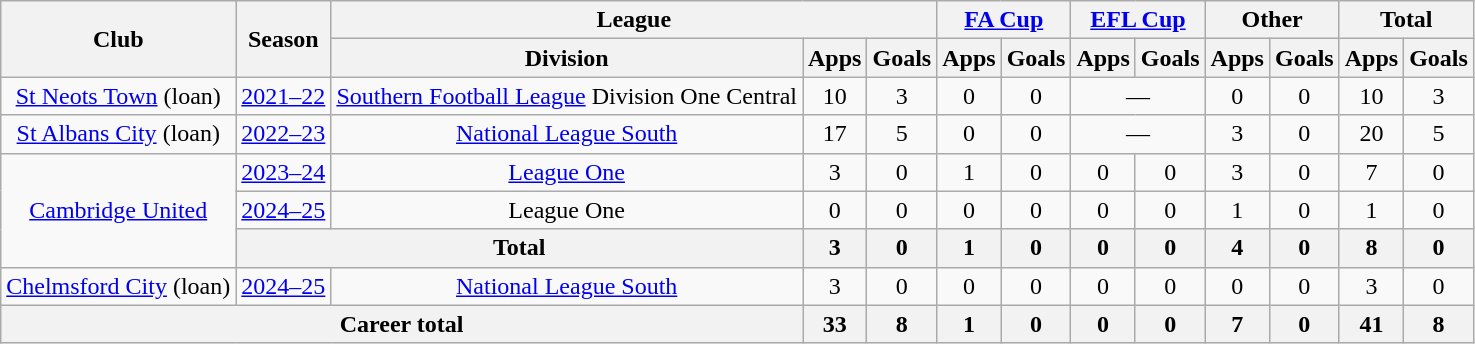<table class=wikitable style=text-align:center>
<tr>
<th rowspan=2>Club</th>
<th rowspan=2>Season</th>
<th colspan=3>League</th>
<th colspan=2><a href='#'>FA Cup</a></th>
<th colspan=2><a href='#'>EFL Cup</a></th>
<th colspan=2>Other</th>
<th colspan=2>Total</th>
</tr>
<tr>
<th>Division</th>
<th>Apps</th>
<th>Goals</th>
<th>Apps</th>
<th>Goals</th>
<th>Apps</th>
<th>Goals</th>
<th>Apps</th>
<th>Goals</th>
<th>Apps</th>
<th>Goals</th>
</tr>
<tr>
<td><a href='#'>St Neots Town</a> (loan)</td>
<td><a href='#'>2021–22</a></td>
<td><a href='#'>Southern Football League</a> Division One Central</td>
<td>10</td>
<td>3</td>
<td>0</td>
<td>0</td>
<td colspan="2">—</td>
<td>0</td>
<td>0</td>
<td>10</td>
<td>3</td>
</tr>
<tr>
<td><a href='#'>St Albans City</a> (loan)</td>
<td><a href='#'>2022–23</a></td>
<td><a href='#'>National League South</a></td>
<td>17</td>
<td>5</td>
<td>0</td>
<td>0</td>
<td colspan="2">—</td>
<td>3</td>
<td>0</td>
<td>20</td>
<td>5</td>
</tr>
<tr>
<td rowspan=3><a href='#'>Cambridge United</a></td>
<td><a href='#'>2023–24</a></td>
<td><a href='#'>League One</a></td>
<td>3</td>
<td>0</td>
<td>1</td>
<td>0</td>
<td>0</td>
<td>0</td>
<td>3</td>
<td>0</td>
<td>7</td>
<td>0</td>
</tr>
<tr>
<td><a href='#'>2024–25</a></td>
<td>League One</td>
<td>0</td>
<td>0</td>
<td>0</td>
<td>0</td>
<td>0</td>
<td>0</td>
<td>1</td>
<td>0</td>
<td>1</td>
<td>0</td>
</tr>
<tr>
<th colspan=2>Total</th>
<th>3</th>
<th>0</th>
<th>1</th>
<th>0</th>
<th>0</th>
<th>0</th>
<th>4</th>
<th>0</th>
<th>8</th>
<th>0</th>
</tr>
<tr>
<td><a href='#'>Chelmsford City</a> (loan)</td>
<td><a href='#'>2024–25</a></td>
<td><a href='#'>National League South</a></td>
<td>3</td>
<td>0</td>
<td>0</td>
<td>0</td>
<td>0</td>
<td>0</td>
<td>0</td>
<td>0</td>
<td>3</td>
<td>0</td>
</tr>
<tr>
<th colspan=3>Career total</th>
<th>33</th>
<th>8</th>
<th>1</th>
<th>0</th>
<th>0</th>
<th>0</th>
<th>7</th>
<th>0</th>
<th>41</th>
<th>8</th>
</tr>
</table>
